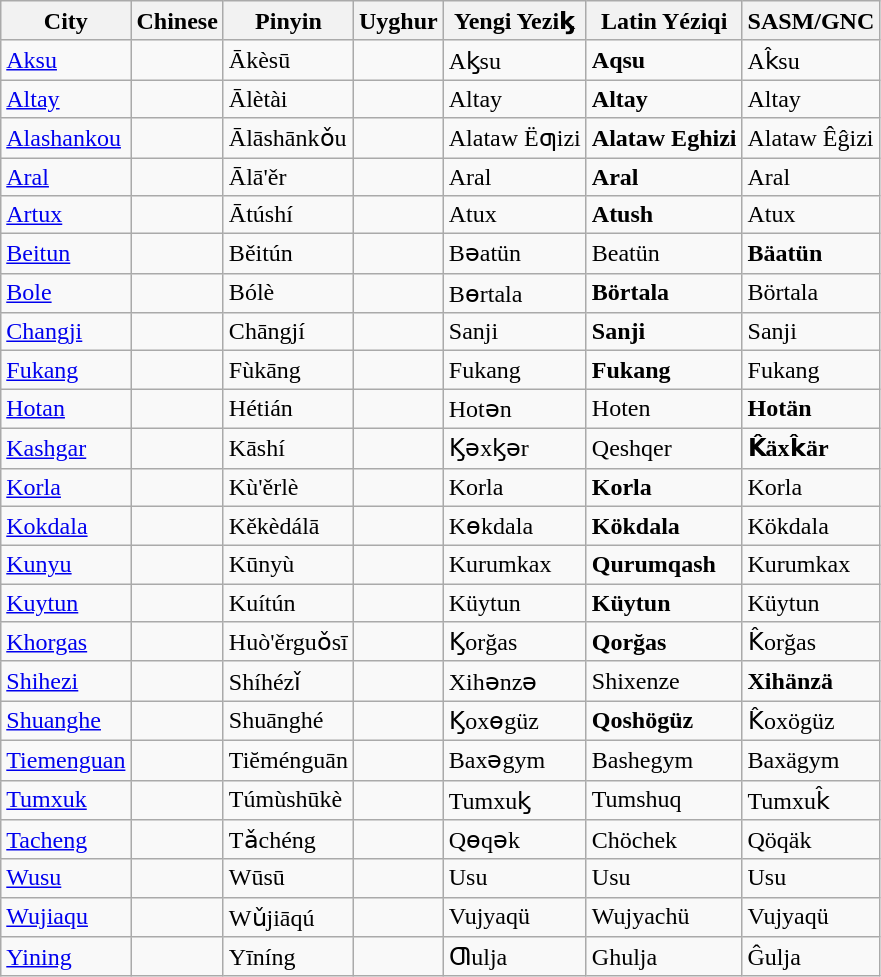<table class="wikitable">
<tr>
<th>City</th>
<th>Chinese</th>
<th>Pinyin</th>
<th>Uyghur</th>
<th>Yengi Yezik̡</th>
<th>Latin Yéziqi</th>
<th>SASM/GNC</th>
</tr>
<tr>
<td><a href='#'>Aksu</a></td>
<td></td>
<td>Ākèsū</td>
<td></td>
<td>Ak̡su</td>
<td><strong>Aqsu</strong></td>
<td>Ak̂su</td>
</tr>
<tr>
<td><a href='#'>Altay</a></td>
<td></td>
<td>Ālètài</td>
<td></td>
<td>Altay</td>
<td><strong>Altay</strong></td>
<td>Altay</td>
</tr>
<tr>
<td><a href='#'>Alashankou</a></td>
<td></td>
<td>Ālāshānkǒu</td>
<td></td>
<td>Alataw Ëƣizi</td>
<td><strong>Alataw Eghizi</strong></td>
<td>Alataw Êĝizi</td>
</tr>
<tr>
<td><a href='#'>Aral</a></td>
<td></td>
<td>Ālā'ěr</td>
<td></td>
<td>Aral</td>
<td><strong>Aral</strong></td>
<td>Aral</td>
</tr>
<tr>
<td><a href='#'>Artux</a></td>
<td></td>
<td>Ātúshí</td>
<td></td>
<td>Atux</td>
<td><strong>Atush</strong></td>
<td>Atux</td>
</tr>
<tr>
<td><a href='#'>Beitun</a></td>
<td></td>
<td>Běitún</td>
<td></td>
<td>Bəatün</td>
<td>Beatün</td>
<td><strong>Bäatün</strong></td>
</tr>
<tr>
<td><a href='#'>Bole</a></td>
<td></td>
<td>Bólè</td>
<td></td>
<td>Bɵrtala</td>
<td><strong>Börtala</strong></td>
<td>Börtala</td>
</tr>
<tr>
<td><a href='#'>Changji</a></td>
<td></td>
<td>Chāngjí</td>
<td></td>
<td>Sanji</td>
<td><strong>Sanji</strong></td>
<td>Sanji</td>
</tr>
<tr>
<td><a href='#'>Fukang</a></td>
<td></td>
<td>Fùkāng</td>
<td></td>
<td>Fukang</td>
<td><strong>Fukang</strong></td>
<td>Fukang</td>
</tr>
<tr>
<td><a href='#'>Hotan</a></td>
<td></td>
<td>Hétián</td>
<td></td>
<td>Hotən</td>
<td>Hoten</td>
<td><strong>Hotän</strong></td>
</tr>
<tr>
<td><a href='#'>Kashgar</a></td>
<td></td>
<td>Kāshí</td>
<td></td>
<td>K̡əxk̡ər</td>
<td>Qeshqer</td>
<td><strong>K̂äxk̂är</strong></td>
</tr>
<tr>
<td><a href='#'>Korla</a></td>
<td></td>
<td>Kù'ěrlè</td>
<td></td>
<td>Korla</td>
<td><strong>Korla</strong></td>
<td>Korla</td>
</tr>
<tr>
<td><a href='#'>Kokdala</a></td>
<td></td>
<td>Kěkèdálā</td>
<td></td>
<td>Kɵkdala</td>
<td><strong>Kökdala</strong></td>
<td>Kökdala</td>
</tr>
<tr>
<td><a href='#'>Kunyu</a></td>
<td></td>
<td>Kūnyù</td>
<td></td>
<td>Kurumkax</td>
<td><strong>Qurumqash</strong></td>
<td>Kurumkax</td>
</tr>
<tr>
<td><a href='#'>Kuytun</a></td>
<td></td>
<td>Kuítún</td>
<td></td>
<td>Küytun</td>
<td><strong>Küytun</strong></td>
<td>Küytun</td>
</tr>
<tr>
<td><a href='#'>Khorgas</a></td>
<td></td>
<td>Huò'ěrguǒsī</td>
<td></td>
<td>K̡orğas</td>
<td><strong>Qorğas</strong></td>
<td>K̂orğas</td>
</tr>
<tr>
<td><a href='#'>Shihezi</a></td>
<td></td>
<td>Shíhézǐ</td>
<td></td>
<td>Xihənzə</td>
<td>Shixenze</td>
<td><strong>Xihänzä</strong></td>
</tr>
<tr>
<td><a href='#'>Shuanghe</a></td>
<td></td>
<td>Shuānghé</td>
<td></td>
<td>K̡oxɵgüz</td>
<td><strong>Qoshögüz<em></td>
<td>K̂oxögüz</td>
</tr>
<tr>
<td><a href='#'>Tiemenguan</a></td>
<td></td>
<td>Tiĕménguān</td>
<td></td>
<td>Baxəgym</td>
<td>Bashegym</td>
<td></strong>Baxägym<strong></td>
</tr>
<tr>
<td><a href='#'>Tumxuk</a></td>
<td></td>
<td>Túmùshūkè</td>
<td></td>
<td>Tumxuk̡</td>
<td></strong>Tumshuq<strong></td>
<td>Tumxuk̂</td>
</tr>
<tr>
<td><a href='#'>Tacheng</a></td>
<td></td>
<td>Tǎchéng</td>
<td></td>
<td>Qɵqək</td>
<td>Chöchek</td>
<td></strong>Qöqäk<strong></td>
</tr>
<tr>
<td><a href='#'>Wusu</a></td>
<td></td>
<td>Wūsū</td>
<td></td>
<td>Usu</td>
<td></strong>Usu<strong></td>
<td>Usu</td>
</tr>
<tr>
<td><a href='#'>Wujiaqu</a></td>
<td></td>
<td>Wǔjiāqú</td>
<td></td>
<td>Vujyaqü</td>
<td></strong>Wujyachü<strong></td>
<td>Vujyaqü</td>
</tr>
<tr>
<td><a href='#'>Yining</a></td>
<td></td>
<td>Yīníng</td>
<td></td>
<td>Ƣulja</td>
<td></strong>Ghulja<strong></td>
<td>Ĝulja</td>
</tr>
</table>
